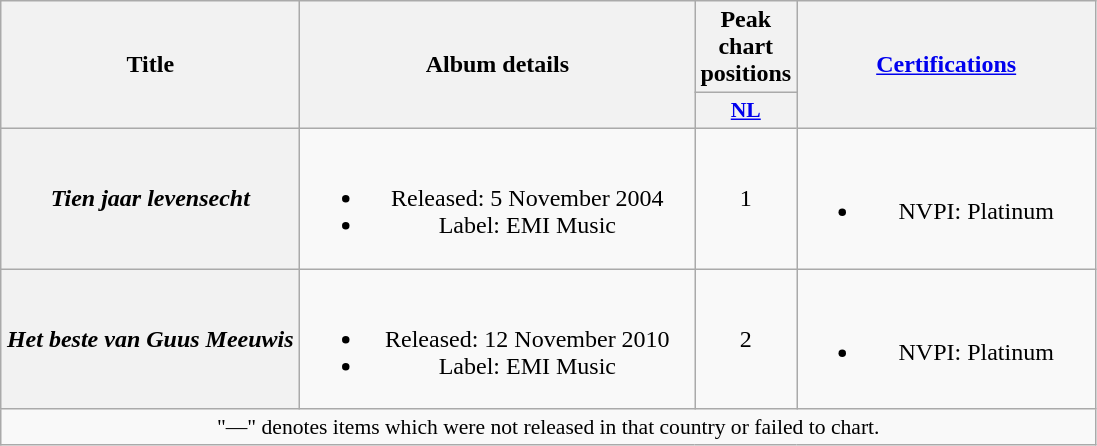<table class="wikitable plainrowheaders" style="text-align:center;" border="1">
<tr>
<th scope="col" rowspan="2" style="width:12em;">Title</th>
<th scope="col" rowspan="2" style="width:16em;">Album details</th>
<th scope="col" colspan="1">Peak chart positions</th>
<th scope="col" rowspan="2" style="width:12em;"><a href='#'>Certifications</a></th>
</tr>
<tr>
<th scope="col" style="width:3em;font-size:90%;"><a href='#'>NL</a><br></th>
</tr>
<tr>
<th scope="row"><em>Tien jaar levensecht</em></th>
<td><br><ul><li>Released: 5 November 2004</li><li>Label: EMI Music</li></ul></td>
<td>1</td>
<td><br><ul><li>NVPI: Platinum</li></ul></td>
</tr>
<tr>
<th scope="row"><em>Het beste van Guus Meeuwis</em></th>
<td><br><ul><li>Released: 12 November 2010</li><li>Label: EMI Music</li></ul></td>
<td>2</td>
<td><br><ul><li>NVPI: Platinum</li></ul></td>
</tr>
<tr>
<td colspan="5" align="center" style="font-size:90%;">"—" denotes items which were not released in that country or failed to chart.</td>
</tr>
</table>
